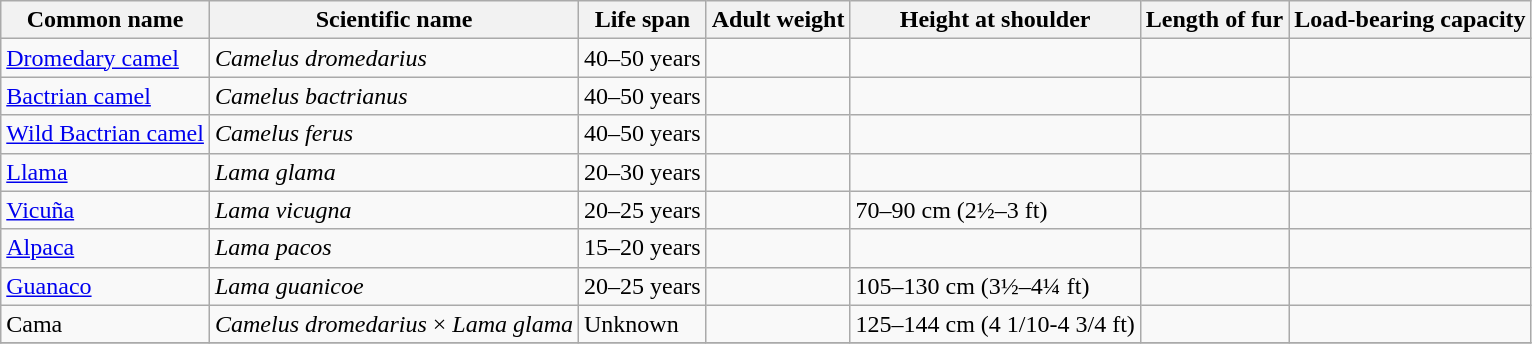<table class="wikitable">
<tr>
<th>Common name</th>
<th>Scientific name</th>
<th>Life span</th>
<th>Adult weight</th>
<th>Height at shoulder</th>
<th>Length of fur</th>
<th>Load-bearing capacity</th>
</tr>
<tr>
<td><a href='#'>Dromedary camel</a></td>
<td><em>Camelus dromedarius</em></td>
<td>40–50 years</td>
<td></td>
<td></td>
<td></td>
<td></td>
</tr>
<tr>
<td><a href='#'>Bactrian camel</a></td>
<td><em>Camelus bactrianus</em></td>
<td>40–50 years</td>
<td></td>
<td></td>
<td></td>
<td></td>
</tr>
<tr>
<td><a href='#'>Wild Bactrian camel</a></td>
<td><em>Camelus ferus</em></td>
<td>40–50 years</td>
<td></td>
<td></td>
<td></td>
<td></td>
</tr>
<tr>
<td><a href='#'>Llama</a></td>
<td><em>Lama glama</em></td>
<td>20–30 years</td>
<td></td>
<td></td>
<td></td>
<td></td>
</tr>
<tr>
<td><a href='#'>Vicuña</a></td>
<td><em>Lama vicugna</em></td>
<td>20–25 years</td>
<td></td>
<td>70–90 cm (2½–3 ft)</td>
<td></td>
<td></td>
</tr>
<tr>
<td><a href='#'>Alpaca</a></td>
<td><em>Lama pacos</em></td>
<td>15–20 years</td>
<td></td>
<td></td>
<td></td>
<td></td>
</tr>
<tr>
<td><a href='#'>Guanaco</a></td>
<td><em>Lama guanicoe</em></td>
<td>20–25 years</td>
<td></td>
<td>105–130 cm (3½–4¼ ft)</td>
<td></td>
<td></td>
</tr>
<tr>
<td>Cama</td>
<td><em>Camelus dromedarius</em> × <em>Lama glama</em></td>
<td>Unknown</td>
<td></td>
<td>125–144 cm (4 1/10-4 3/4 ft)</td>
<td></td>
<td></td>
</tr>
<tr>
</tr>
</table>
